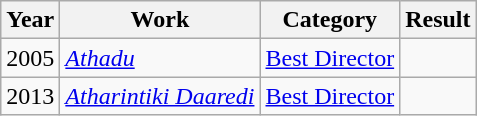<table class="wikitable">
<tr>
<th>Year</th>
<th>Work</th>
<th>Category</th>
<th>Result</th>
</tr>
<tr>
<td>2005</td>
<td><em><a href='#'>Athadu</a></em></td>
<td><a href='#'>Best Director</a></td>
<td></td>
</tr>
<tr>
<td>2013</td>
<td><em><a href='#'>Atharintiki Daaredi</a></em></td>
<td><a href='#'>Best Director</a></td>
<td></td>
</tr>
</table>
